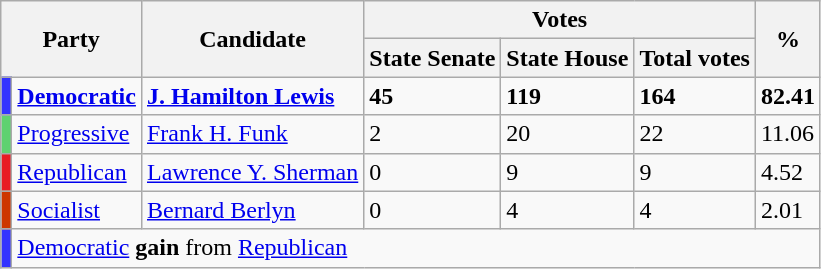<table class="wikitable">
<tr>
<th rowspan=2 colspan=2>Party</th>
<th rowspan=2>Candidate</th>
<th colspan=3>Votes</th>
<th rowspan=2>%</th>
</tr>
<tr>
<th>State Senate</th>
<th>State House</th>
<th>Total votes</th>
</tr>
<tr>
<td style="background-color:#3333FF"></td>
<td><strong><a href='#'>Democratic</a></strong></td>
<td><strong><a href='#'>J. Hamilton Lewis</a></strong></td>
<td><strong>45</strong></td>
<td><strong>119</strong></td>
<td><strong>164</strong></td>
<td><strong>82.41</strong></td>
</tr>
<tr>
<td style="background-color:#5FD170"></td>
<td><a href='#'>Progressive</a></td>
<td><a href='#'>Frank H. Funk</a></td>
<td>2</td>
<td>20</td>
<td>22</td>
<td>11.06</td>
</tr>
<tr>
<td style="background-color:#E81B23"></td>
<td><a href='#'>Republican</a></td>
<td><a href='#'>Lawrence Y. Sherman</a></td>
<td>0</td>
<td>9</td>
<td>9</td>
<td>4.52</td>
</tr>
<tr>
<td style="background-color:#CD3700"></td>
<td><a href='#'>Socialist</a></td>
<td><a href='#'>Bernard Berlyn</a></td>
<td>0</td>
<td>4</td>
<td>4</td>
<td>2.01</td>
</tr>
<tr>
<td style="background-color:#3333FF"></td>
<td colspan=6><a href='#'>Democratic</a> <strong>gain</strong> from <a href='#'>Republican</a></td>
</tr>
</table>
